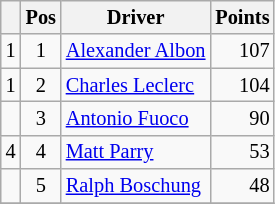<table class="wikitable" style="font-size: 85%;">
<tr>
<th></th>
<th>Pos</th>
<th>Driver</th>
<th>Points</th>
</tr>
<tr>
<td align="left"> 1</td>
<td align="center">1</td>
<td> <a href='#'>Alexander Albon</a></td>
<td align="right">107</td>
</tr>
<tr>
<td align="left"> 1</td>
<td align="center">2</td>
<td> <a href='#'>Charles Leclerc</a></td>
<td align="right">104</td>
</tr>
<tr>
<td align="left"></td>
<td align="center">3</td>
<td> <a href='#'>Antonio Fuoco</a></td>
<td align="right">90</td>
</tr>
<tr>
<td align="left"> 4</td>
<td align="center">4</td>
<td> <a href='#'>Matt Parry</a></td>
<td align="right">53</td>
</tr>
<tr>
<td align="left"></td>
<td align="center">5</td>
<td> <a href='#'>Ralph Boschung</a></td>
<td align="right">48</td>
</tr>
<tr>
</tr>
</table>
